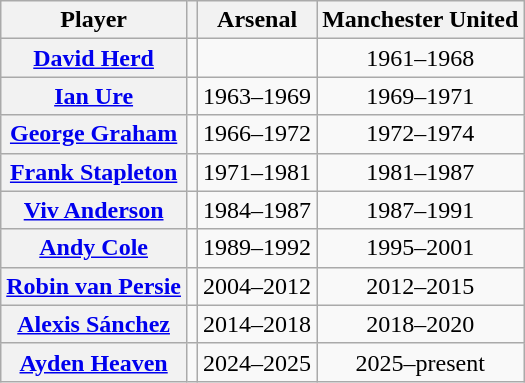<table class="wikitable plainrowheaders">
<tr>
<th scope="col">Player</th>
<th scope="col"></th>
<th scope="col">Arsenal</th>
<th scope="col">Manchester United</th>
</tr>
<tr>
<th scope="row"> <a href='#'>David Herd</a></th>
<td></td>
<td style="text-align:center"></td>
<td style="text-align:center">1961–1968</td>
</tr>
<tr>
<th scope="row"> <a href='#'>Ian Ure</a></th>
<td></td>
<td style="text-align:center">1963–1969</td>
<td style="text-align:center">1969–1971</td>
</tr>
<tr>
<th scope="row"> <a href='#'>George Graham</a></th>
<td></td>
<td style="text-align:center">1966–1972</td>
<td style="text-align:center">1972–1974</td>
</tr>
<tr>
<th scope="row"> <a href='#'>Frank Stapleton</a></th>
<td></td>
<td style="text-align:center">1971–1981</td>
<td style="text-align:center">1981–1987</td>
</tr>
<tr>
<th scope="row"> <a href='#'>Viv Anderson</a></th>
<td></td>
<td style="text-align:center">1984–1987</td>
<td style="text-align:center">1987–1991</td>
</tr>
<tr>
<th scope="row"> <a href='#'>Andy Cole</a></th>
<td></td>
<td style="text-align:center">1989–1992</td>
<td style="text-align:center">1995–2001</td>
</tr>
<tr>
<th scope="row"> <a href='#'>Robin van Persie</a></th>
<td></td>
<td style="text-align:center">2004–2012</td>
<td style="text-align:center">2012–2015</td>
</tr>
<tr>
<th scope="row"> <a href='#'>Alexis Sánchez</a></th>
<td></td>
<td style="text-align:center">2014–2018</td>
<td style="text-align:center">2018–2020</td>
</tr>
<tr>
<th scope="row"> <a href='#'>Ayden Heaven</a></th>
<td></td>
<td style="text-align:center">2024–2025</td>
<td style="text-align:center">2025–present</td>
</tr>
</table>
